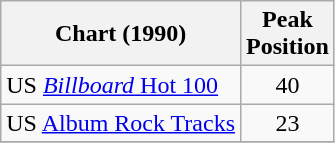<table class="wikitable">
<tr>
<th>Chart (1990)</th>
<th>Peak<br>Position</th>
</tr>
<tr>
<td>US <a href='#'><em>Billboard</em> Hot 100</a></td>
<td align="center">40</td>
</tr>
<tr>
<td>US <a href='#'>Album Rock Tracks</a></td>
<td align="center">23</td>
</tr>
<tr>
</tr>
</table>
